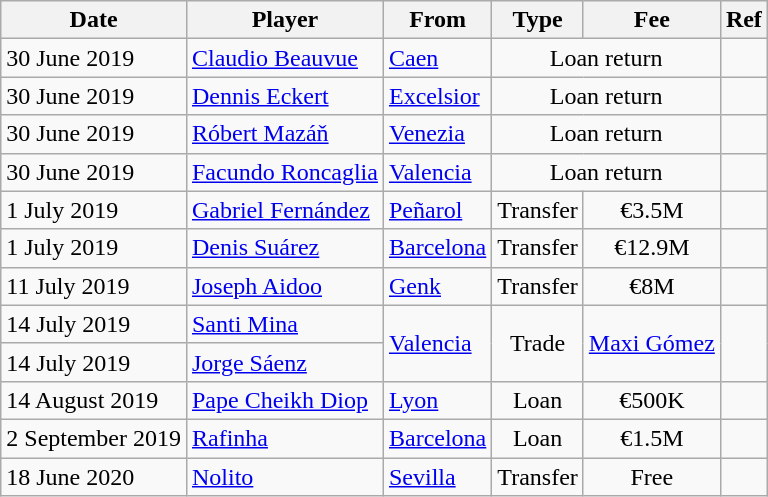<table class="wikitable">
<tr>
<th>Date</th>
<th>Player</th>
<th>From</th>
<th>Type</th>
<th>Fee</th>
<th>Ref</th>
</tr>
<tr>
<td>30 June 2019</td>
<td> <a href='#'>Claudio Beauvue</a></td>
<td> <a href='#'>Caen</a></td>
<td align=center colspan=2>Loan return</td>
<td align=center></td>
</tr>
<tr>
<td>30 June 2019</td>
<td> <a href='#'>Dennis Eckert</a></td>
<td> <a href='#'>Excelsior</a></td>
<td align=center colspan=2>Loan return</td>
<td align=center></td>
</tr>
<tr>
<td>30 June 2019</td>
<td> <a href='#'>Róbert Mazáň</a></td>
<td> <a href='#'>Venezia</a></td>
<td align=center colspan=2>Loan return</td>
<td align=center></td>
</tr>
<tr>
<td>30 June 2019</td>
<td> <a href='#'>Facundo Roncaglia</a></td>
<td><a href='#'>Valencia</a></td>
<td align=center colspan=2>Loan return</td>
<td align=center></td>
</tr>
<tr>
<td>1 July 2019</td>
<td> <a href='#'>Gabriel Fernández</a></td>
<td> <a href='#'>Peñarol</a></td>
<td align=center>Transfer</td>
<td align=center>€3.5M</td>
<td align=center></td>
</tr>
<tr>
<td>1 July 2019</td>
<td> <a href='#'>Denis Suárez</a></td>
<td><a href='#'>Barcelona</a></td>
<td align=center>Transfer</td>
<td align=center>€12.9M</td>
<td align=center></td>
</tr>
<tr>
<td>11 July 2019</td>
<td> <a href='#'>Joseph Aidoo</a></td>
<td> <a href='#'>Genk</a></td>
<td align=center>Transfer</td>
<td align=center>€8M</td>
<td align=center></td>
</tr>
<tr>
<td>14 July 2019</td>
<td> <a href='#'>Santi Mina</a></td>
<td rowspan=2><a href='#'>Valencia</a></td>
<td align=center rowspan=2>Trade</td>
<td align=center rowspan=2><a href='#'>Maxi Gómez</a></td>
<td rowspan=2 align=center></td>
</tr>
<tr>
<td>14 July 2019</td>
<td> <a href='#'>Jorge Sáenz</a></td>
</tr>
<tr>
<td>14 August 2019</td>
<td> <a href='#'>Pape Cheikh Diop</a></td>
<td> <a href='#'>Lyon</a></td>
<td align=center>Loan</td>
<td align=center>€500K</td>
<td align=center></td>
</tr>
<tr>
<td>2 September 2019</td>
<td> <a href='#'>Rafinha</a></td>
<td><a href='#'>Barcelona</a></td>
<td align=center>Loan</td>
<td align=center>€1.5M</td>
<td align=center></td>
</tr>
<tr>
<td>18 June 2020</td>
<td> <a href='#'>Nolito</a></td>
<td><a href='#'>Sevilla</a></td>
<td align=center>Transfer</td>
<td align=center>Free</td>
<td align=center></td>
</tr>
</table>
